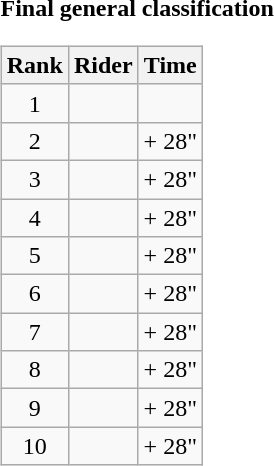<table>
<tr>
<td><strong>Final general classification</strong><br><table class="wikitable">
<tr>
<th scope="col">Rank</th>
<th scope="col">Rider</th>
<th scope="col">Time</th>
</tr>
<tr>
<td style="text-align:center;">1</td>
<td></td>
<td style="text-align:right;"></td>
</tr>
<tr>
<td style="text-align:center;">2</td>
<td></td>
<td style="text-align:right;">+ 28"</td>
</tr>
<tr>
<td style="text-align:center;">3</td>
<td></td>
<td style="text-align:right;">+ 28"</td>
</tr>
<tr>
<td style="text-align:center;">4</td>
<td></td>
<td style="text-align:right;">+ 28"</td>
</tr>
<tr>
<td style="text-align:center;">5</td>
<td></td>
<td style="text-align:right;">+ 28"</td>
</tr>
<tr>
<td style="text-align:center;">6</td>
<td></td>
<td style="text-align:right;">+ 28"</td>
</tr>
<tr>
<td style="text-align:center;">7</td>
<td></td>
<td style="text-align:right;">+ 28"</td>
</tr>
<tr>
<td style="text-align:center;">8</td>
<td></td>
<td style="text-align:right;">+ 28"</td>
</tr>
<tr>
<td style="text-align:center;">9</td>
<td></td>
<td style="text-align:right;">+ 28"</td>
</tr>
<tr>
<td style="text-align:center;">10</td>
<td></td>
<td style="text-align:right;">+ 28"</td>
</tr>
</table>
</td>
</tr>
</table>
